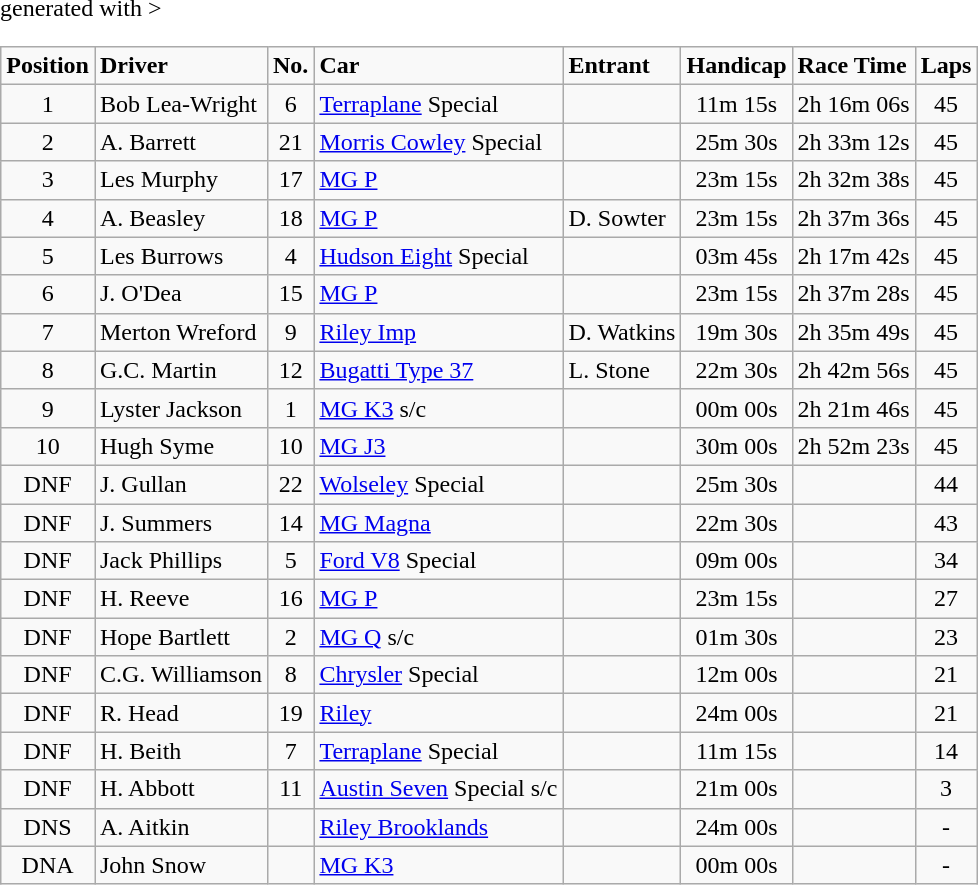<table class="wikitable" <hiddentext>generated with >
<tr style="font-weight:bold">
<td align="center">Position </td>
<td>Driver </td>
<td align="center">No. </td>
<td>Car</td>
<td>Entrant</td>
<td>Handicap</td>
<td>Race Time </td>
<td>Laps </td>
</tr>
<tr>
<td align="center">1</td>
<td>Bob Lea-Wright</td>
<td align="center">6</td>
<td><a href='#'>Terraplane</a> Special</td>
<td></td>
<td align="center">11m 15s</td>
<td align="center">2h 16m 06s</td>
<td align="center">45</td>
</tr>
<tr>
<td align="center">2</td>
<td>A. Barrett</td>
<td align="center">21</td>
<td><a href='#'>Morris Cowley</a> Special</td>
<td></td>
<td align="center">25m 30s</td>
<td align="center">2h 33m 12s</td>
<td align="center">45</td>
</tr>
<tr>
<td align="center">3</td>
<td>Les Murphy</td>
<td align="center">17</td>
<td><a href='#'>MG P</a></td>
<td></td>
<td align="center">23m 15s</td>
<td align="center">2h 32m 38s</td>
<td align="center">45</td>
</tr>
<tr>
<td align="center">4</td>
<td>A. Beasley</td>
<td align="center">18</td>
<td><a href='#'>MG P</a></td>
<td>D. Sowter</td>
<td align="center">23m 15s</td>
<td align="center">2h 37m 36s</td>
<td align="center">45</td>
</tr>
<tr>
<td align="center">5</td>
<td>Les Burrows</td>
<td align="center">4</td>
<td><a href='#'>Hudson Eight</a> Special</td>
<td></td>
<td align="center">03m 45s</td>
<td align="center">2h 17m 42s</td>
<td align="center">45</td>
</tr>
<tr>
<td align="center">6</td>
<td>J. O'Dea</td>
<td align="center">15</td>
<td><a href='#'>MG P</a></td>
<td></td>
<td align="center">23m 15s</td>
<td align="center">2h 37m 28s</td>
<td align="center">45</td>
</tr>
<tr>
<td align="center">7</td>
<td>Merton Wreford</td>
<td align="center">9</td>
<td><a href='#'>Riley Imp</a></td>
<td>D. Watkins</td>
<td align="center">19m 30s</td>
<td align="center">2h 35m 49s</td>
<td align="center">45</td>
</tr>
<tr>
<td align="center">8</td>
<td>G.C. Martin</td>
<td align="center">12</td>
<td><a href='#'>Bugatti Type 37</a></td>
<td>L. Stone</td>
<td align="center">22m 30s</td>
<td align="center">2h 42m 56s</td>
<td align="center">45</td>
</tr>
<tr>
<td align="center">9</td>
<td>Lyster Jackson</td>
<td align="center">1</td>
<td><a href='#'>MG K3</a> s/c</td>
<td></td>
<td align="center">00m 00s</td>
<td align="center">2h 21m 46s</td>
<td align="center">45</td>
</tr>
<tr>
<td align="center">10</td>
<td>Hugh Syme</td>
<td align="center">10</td>
<td><a href='#'>MG J3</a></td>
<td></td>
<td align="center">30m 00s</td>
<td align="center">2h 52m 23s</td>
<td align="center">45</td>
</tr>
<tr>
<td align="center">DNF</td>
<td>J. Gullan</td>
<td align="center">22</td>
<td><a href='#'>Wolseley</a> Special</td>
<td></td>
<td align="center">25m 30s</td>
<td align="center"></td>
<td align="center">44</td>
</tr>
<tr>
<td align="center">DNF</td>
<td>J. Summers</td>
<td align="center">14</td>
<td><a href='#'>MG Magna</a></td>
<td></td>
<td align="center">22m 30s</td>
<td align="center"></td>
<td align="center">43</td>
</tr>
<tr>
<td align="center">DNF</td>
<td>Jack Phillips</td>
<td align="center">5</td>
<td><a href='#'>Ford V8</a> Special</td>
<td></td>
<td align="center">09m 00s</td>
<td align="center"></td>
<td align="center">34</td>
</tr>
<tr>
<td align="center">DNF</td>
<td>H. Reeve</td>
<td align="center">16</td>
<td><a href='#'>MG P</a></td>
<td></td>
<td align="center">23m 15s</td>
<td align="center"></td>
<td align="center">27</td>
</tr>
<tr>
<td align="center">DNF</td>
<td>Hope Bartlett</td>
<td align="center">2</td>
<td><a href='#'>MG Q</a> s/c</td>
<td></td>
<td align="center">01m 30s</td>
<td align="center"></td>
<td align="center">23</td>
</tr>
<tr>
<td align="center">DNF</td>
<td>C.G. Williamson</td>
<td align="center">8</td>
<td><a href='#'>Chrysler</a> Special</td>
<td></td>
<td align="center">12m 00s</td>
<td align="center"></td>
<td align="center">21</td>
</tr>
<tr>
<td align="center">DNF</td>
<td>R. Head</td>
<td align="center">19</td>
<td><a href='#'>Riley</a></td>
<td></td>
<td align="center">24m 00s</td>
<td align="center"></td>
<td align="center">21</td>
</tr>
<tr>
<td align="center">DNF</td>
<td>H. Beith</td>
<td align="center">7</td>
<td><a href='#'>Terraplane</a> Special</td>
<td></td>
<td align="center">11m 15s</td>
<td align="center"></td>
<td align="center">14</td>
</tr>
<tr>
<td align="center">DNF</td>
<td>H. Abbott</td>
<td align="center">11</td>
<td><a href='#'>Austin Seven</a> Special s/c</td>
<td></td>
<td align="center">21m 00s</td>
<td align="center"></td>
<td align="center">3</td>
</tr>
<tr>
<td align="center">DNS</td>
<td>A. Aitkin</td>
<td align="center"></td>
<td><a href='#'>Riley Brooklands</a></td>
<td></td>
<td align="center">24m 00s</td>
<td align="center"></td>
<td align="center">-</td>
</tr>
<tr>
<td align="center">DNA</td>
<td>John Snow</td>
<td align="center"></td>
<td><a href='#'>MG K3</a></td>
<td></td>
<td align="center">00m 00s</td>
<td align="center"></td>
<td align="center">-</td>
</tr>
</table>
